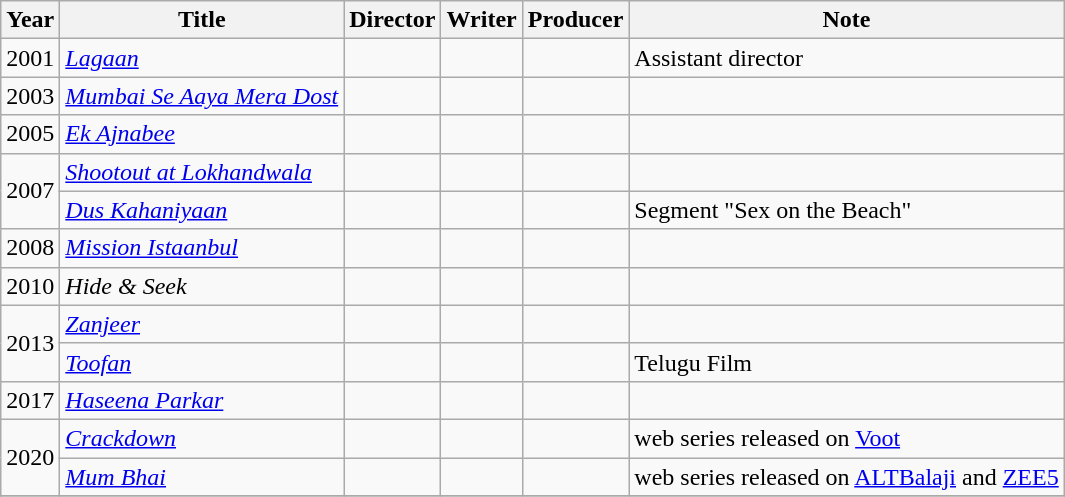<table class="wikitable sortable">
<tr>
<th>Year</th>
<th>Title</th>
<th>Director</th>
<th>Writer</th>
<th>Producer</th>
<th>Note</th>
</tr>
<tr>
<td>2001</td>
<td><em><a href='#'>Lagaan</a></em></td>
<td></td>
<td></td>
<td></td>
<td>Assistant director</td>
</tr>
<tr>
<td>2003</td>
<td><em><a href='#'>Mumbai Se Aaya Mera Dost</a></em></td>
<td></td>
<td></td>
<td></td>
<td></td>
</tr>
<tr>
<td>2005</td>
<td><em><a href='#'>Ek Ajnabee</a></em></td>
<td></td>
<td></td>
<td></td>
<td></td>
</tr>
<tr>
<td rowspan="2">2007</td>
<td><em><a href='#'>Shootout at Lokhandwala</a></em></td>
<td></td>
<td></td>
<td></td>
<td></td>
</tr>
<tr>
<td><em><a href='#'>Dus Kahaniyaan</a></em></td>
<td></td>
<td></td>
<td></td>
<td>Segment "Sex on the Beach"</td>
</tr>
<tr>
<td>2008</td>
<td><em><a href='#'>Mission Istaanbul</a></em></td>
<td></td>
<td></td>
<td></td>
<td></td>
</tr>
<tr>
<td>2010</td>
<td><em>Hide & Seek</em></td>
<td></td>
<td></td>
<td></td>
<td></td>
</tr>
<tr>
<td rowspan=2>2013</td>
<td><em><a href='#'>Zanjeer</a></em></td>
<td></td>
<td></td>
<td></td>
<td></td>
</tr>
<tr>
<td><em><a href='#'>Toofan</a></em></td>
<td></td>
<td></td>
<td></td>
<td>Telugu Film</td>
</tr>
<tr>
<td>2017</td>
<td><em><a href='#'>Haseena Parkar</a></em></td>
<td></td>
<td></td>
<td></td>
<td></td>
</tr>
<tr>
<td rowspan=2>2020</td>
<td><em><a href='#'>Crackdown</a></em></td>
<td></td>
<td></td>
<td></td>
<td>web series released on <a href='#'>Voot</a></td>
</tr>
<tr>
<td><em><a href='#'>Mum Bhai</a></em></td>
<td></td>
<td></td>
<td></td>
<td>web series released on <a href='#'>ALTBalaji</a> and <a href='#'>ZEE5</a></td>
</tr>
<tr>
</tr>
</table>
